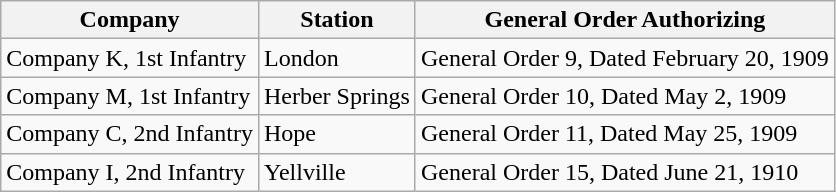<table class="wikitable">
<tr>
<th>Company</th>
<th>Station</th>
<th>General Order Authorizing</th>
</tr>
<tr>
<td>Company K, 1st Infantry</td>
<td>London</td>
<td>General Order 9, Dated February 20, 1909</td>
</tr>
<tr>
<td>Company M, 1st Infantry</td>
<td>Herber Springs</td>
<td>General Order 10, Dated May 2, 1909</td>
</tr>
<tr>
<td>Company C, 2nd Infantry</td>
<td>Hope</td>
<td>General Order 11, Dated May 25, 1909</td>
</tr>
<tr>
<td>Company I, 2nd Infantry</td>
<td>Yellville</td>
<td>General Order 15, Dated June 21, 1910</td>
</tr>
</table>
